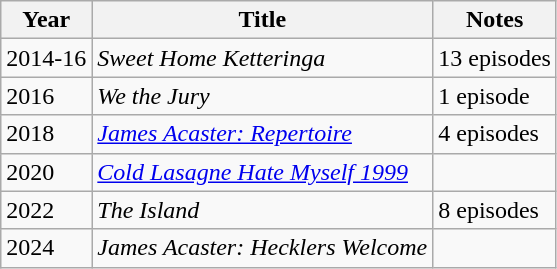<table class="wikitable">
<tr>
<th>Year</th>
<th>Title</th>
<th>Notes</th>
</tr>
<tr>
<td>2014-16</td>
<td><em>Sweet Home Ketteringa</em></td>
<td>13 episodes</td>
</tr>
<tr>
<td>2016</td>
<td><em>We the Jury</em></td>
<td>1 episode</td>
</tr>
<tr>
<td>2018</td>
<td><em><a href='#'>James Acaster: Repertoire</a></em></td>
<td>4 episodes</td>
</tr>
<tr>
<td>2020</td>
<td><em><a href='#'>Cold Lasagne Hate Myself 1999</a></em></td>
<td></td>
</tr>
<tr>
<td>2022</td>
<td><em>The Island</em></td>
<td>8 episodes</td>
</tr>
<tr>
<td>2024</td>
<td><em>James Acaster: Hecklers Welcome</em></td>
<td></td>
</tr>
</table>
